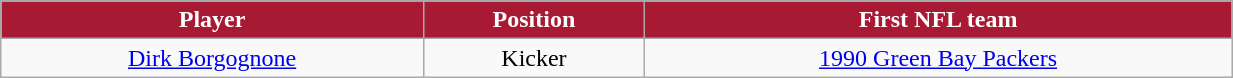<table class="wikitable" width="65%">
<tr align="center"  style="background:#A81933;color:#FFFFFF;">
<td><strong>Player</strong></td>
<td><strong>Position</strong></td>
<td><strong>First NFL team</strong></td>
</tr>
<tr align="center" bgcolor="">
<td><a href='#'>Dirk Borgognone</a></td>
<td>Kicker</td>
<td><a href='#'>1990 Green Bay Packers</a></td>
</tr>
</table>
